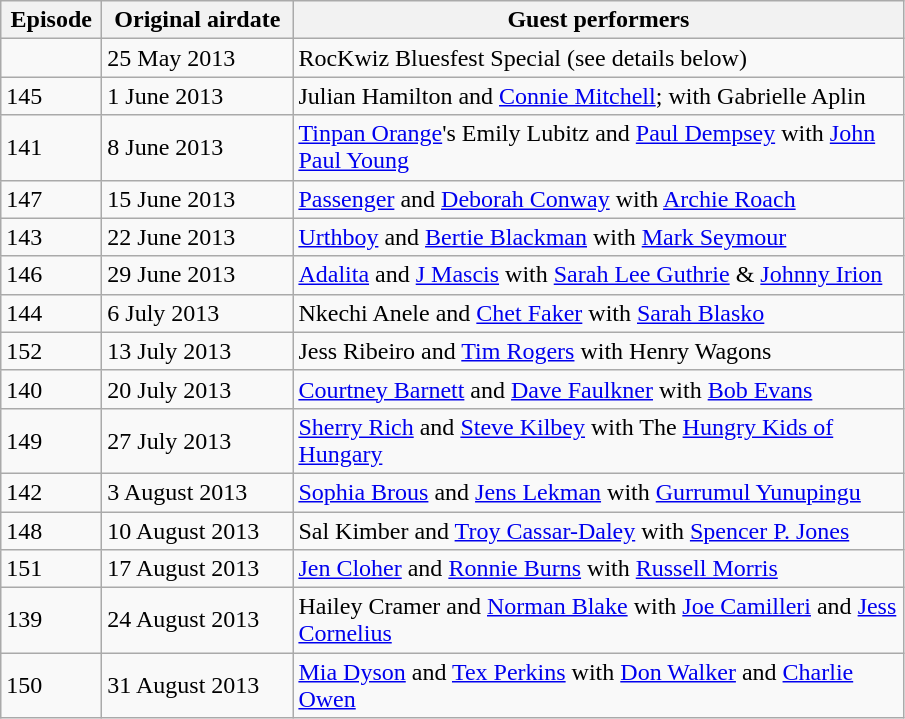<table class="wikitable sortable">
<tr>
<th width="60px">Episode</th>
<th width="120px">Original airdate</th>
<th width="400px" class="unsortable">Guest performers</th>
</tr>
<tr>
<td></td>
<td>25 May 2013</td>
<td>RocKwiz Bluesfest Special (see details below)</td>
</tr>
<tr>
<td>145</td>
<td>1 June 2013</td>
<td>Julian Hamilton and <a href='#'>Connie Mitchell</a>; with Gabrielle Aplin</td>
</tr>
<tr>
<td>141</td>
<td>8 June 2013</td>
<td><a href='#'>Tinpan Orange</a>'s Emily Lubitz and <a href='#'>Paul Dempsey</a> with <a href='#'>John Paul Young</a></td>
</tr>
<tr>
<td>147</td>
<td>15 June 2013</td>
<td><a href='#'>Passenger</a> and <a href='#'>Deborah Conway</a> with <a href='#'>Archie Roach</a></td>
</tr>
<tr>
<td>143</td>
<td>22 June 2013</td>
<td><a href='#'>Urthboy</a> and <a href='#'>Bertie Blackman</a> with <a href='#'>Mark Seymour</a></td>
</tr>
<tr>
<td>146</td>
<td>29 June 2013</td>
<td><a href='#'>Adalita</a> and <a href='#'>J Mascis</a> with <a href='#'>Sarah Lee Guthrie</a> & <a href='#'>Johnny Irion</a></td>
</tr>
<tr>
<td>144</td>
<td>6 July 2013</td>
<td>Nkechi Anele and <a href='#'>Chet Faker</a> with <a href='#'>Sarah Blasko</a></td>
</tr>
<tr>
<td>152</td>
<td>13 July 2013</td>
<td>Jess Ribeiro and <a href='#'>Tim Rogers</a> with Henry Wagons</td>
</tr>
<tr>
<td>140</td>
<td>20 July 2013</td>
<td><a href='#'>Courtney Barnett</a> and <a href='#'>Dave Faulkner</a> with <a href='#'>Bob Evans</a></td>
</tr>
<tr>
<td>149</td>
<td>27 July 2013</td>
<td><a href='#'>Sherry Rich</a> and <a href='#'>Steve Kilbey</a> with The <a href='#'>Hungry Kids of Hungary</a></td>
</tr>
<tr>
<td>142</td>
<td>3 August 2013</td>
<td><a href='#'>Sophia Brous</a> and <a href='#'>Jens Lekman</a> with <a href='#'>Gurrumul Yunupingu</a></td>
</tr>
<tr>
<td>148</td>
<td>10 August 2013</td>
<td>Sal Kimber and <a href='#'>Troy Cassar-Daley</a> with <a href='#'>Spencer P. Jones</a></td>
</tr>
<tr>
<td>151</td>
<td>17 August 2013</td>
<td><a href='#'>Jen Cloher</a> and <a href='#'>Ronnie Burns</a> with <a href='#'>Russell Morris</a></td>
</tr>
<tr>
<td>139</td>
<td>24 August 2013</td>
<td>Hailey Cramer and <a href='#'>Norman Blake</a> with <a href='#'>Joe Camilleri</a> and <a href='#'>Jess Cornelius</a></td>
</tr>
<tr>
<td>150</td>
<td>31 August 2013</td>
<td><a href='#'>Mia Dyson</a> and <a href='#'>Tex Perkins</a> with <a href='#'>Don Walker</a> and <a href='#'>Charlie Owen</a></td>
</tr>
</table>
